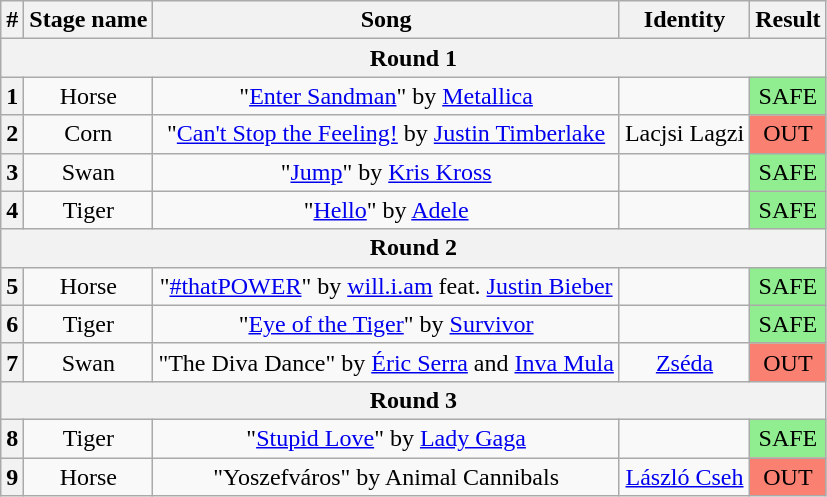<table class="wikitable plainrowheaders" style="text-align: center;">
<tr>
<th>#</th>
<th>Stage name</th>
<th>Song</th>
<th>Identity</th>
<th>Result</th>
</tr>
<tr>
<th colspan="5">Round 1</th>
</tr>
<tr>
<th>1</th>
<td>Horse</td>
<td>"<a href='#'>Enter Sandman</a>" by <a href='#'>Metallica</a></td>
<td></td>
<td bgcolor=lightgreen>SAFE</td>
</tr>
<tr>
<th>2</th>
<td>Corn</td>
<td>"<a href='#'>Can't Stop the Feeling!</a> by <a href='#'>Justin Timberlake</a></td>
<td>Lacjsi Lagzi</td>
<td bgcolor=salmon>OUT</td>
</tr>
<tr>
<th>3</th>
<td>Swan</td>
<td>"<a href='#'>Jump</a>" by <a href='#'>Kris Kross</a></td>
<td></td>
<td bgcolor=lightgreen>SAFE</td>
</tr>
<tr>
<th>4</th>
<td>Tiger</td>
<td>"<a href='#'>Hello</a>" by <a href='#'>Adele</a></td>
<td></td>
<td bgcolor=lightgreen>SAFE</td>
</tr>
<tr>
<th colspan="5">Round 2</th>
</tr>
<tr>
<th>5</th>
<td>Horse</td>
<td>"<a href='#'>#thatPOWER</a>" by <a href='#'>will.i.am</a> feat. <a href='#'>Justin Bieber</a></td>
<td></td>
<td bgcolor=lightgreen>SAFE</td>
</tr>
<tr>
<th>6</th>
<td>Tiger</td>
<td>"<a href='#'>Eye of the Tiger</a>" by <a href='#'>Survivor</a></td>
<td></td>
<td bgcolor=lightgreen>SAFE</td>
</tr>
<tr>
<th>7</th>
<td>Swan</td>
<td>"The Diva Dance" by <a href='#'>Éric Serra</a> and <a href='#'>Inva Mula</a></td>
<td><a href='#'>Zséda</a></td>
<td bgcolor=salmon>OUT</td>
</tr>
<tr>
<th colspan="5">Round 3</th>
</tr>
<tr>
<th>8</th>
<td>Tiger</td>
<td>"<a href='#'>Stupid Love</a>" by <a href='#'>Lady Gaga</a></td>
<td></td>
<td bgcolor=lightgreen>SAFE</td>
</tr>
<tr>
<th>9</th>
<td>Horse</td>
<td>"Yoszefváros" by Animal Cannibals</td>
<td><a href='#'>László Cseh</a></td>
<td bgcolor=salmon>OUT</td>
</tr>
</table>
